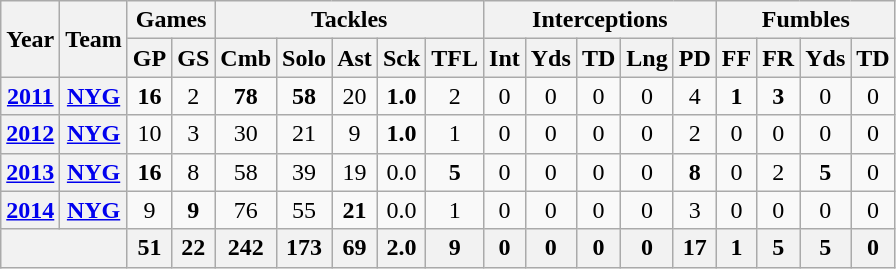<table class="wikitable" style="text-align:center">
<tr>
<th rowspan="2">Year</th>
<th rowspan="2">Team</th>
<th colspan="2">Games</th>
<th colspan="5">Tackles</th>
<th colspan="5">Interceptions</th>
<th colspan="4">Fumbles</th>
</tr>
<tr>
<th>GP</th>
<th>GS</th>
<th>Cmb</th>
<th>Solo</th>
<th>Ast</th>
<th>Sck</th>
<th>TFL</th>
<th>Int</th>
<th>Yds</th>
<th>TD</th>
<th>Lng</th>
<th>PD</th>
<th>FF</th>
<th>FR</th>
<th>Yds</th>
<th>TD</th>
</tr>
<tr>
<th><a href='#'>2011</a></th>
<th><a href='#'>NYG</a></th>
<td><strong>16</strong></td>
<td>2</td>
<td><strong>78</strong></td>
<td><strong>58</strong></td>
<td>20</td>
<td><strong>1.0</strong></td>
<td>2</td>
<td>0</td>
<td>0</td>
<td>0</td>
<td>0</td>
<td>4</td>
<td><strong>1</strong></td>
<td><strong>3</strong></td>
<td>0</td>
<td>0</td>
</tr>
<tr>
<th><a href='#'>2012</a></th>
<th><a href='#'>NYG</a></th>
<td>10</td>
<td>3</td>
<td>30</td>
<td>21</td>
<td>9</td>
<td><strong>1.0</strong></td>
<td>1</td>
<td>0</td>
<td>0</td>
<td>0</td>
<td>0</td>
<td>2</td>
<td>0</td>
<td>0</td>
<td>0</td>
<td>0</td>
</tr>
<tr>
<th><a href='#'>2013</a></th>
<th><a href='#'>NYG</a></th>
<td><strong>16</strong></td>
<td>8</td>
<td>58</td>
<td>39</td>
<td>19</td>
<td>0.0</td>
<td><strong>5</strong></td>
<td>0</td>
<td>0</td>
<td>0</td>
<td>0</td>
<td><strong>8</strong></td>
<td>0</td>
<td>2</td>
<td><strong>5</strong></td>
<td>0</td>
</tr>
<tr>
<th><a href='#'>2014</a></th>
<th><a href='#'>NYG</a></th>
<td>9</td>
<td><strong>9</strong></td>
<td>76</td>
<td>55</td>
<td><strong>21</strong></td>
<td>0.0</td>
<td>1</td>
<td>0</td>
<td>0</td>
<td>0</td>
<td>0</td>
<td>3</td>
<td>0</td>
<td>0</td>
<td>0</td>
<td>0</td>
</tr>
<tr>
<th colspan="2"></th>
<th>51</th>
<th>22</th>
<th>242</th>
<th>173</th>
<th>69</th>
<th>2.0</th>
<th>9</th>
<th>0</th>
<th>0</th>
<th>0</th>
<th>0</th>
<th>17</th>
<th>1</th>
<th>5</th>
<th>5</th>
<th>0</th>
</tr>
</table>
